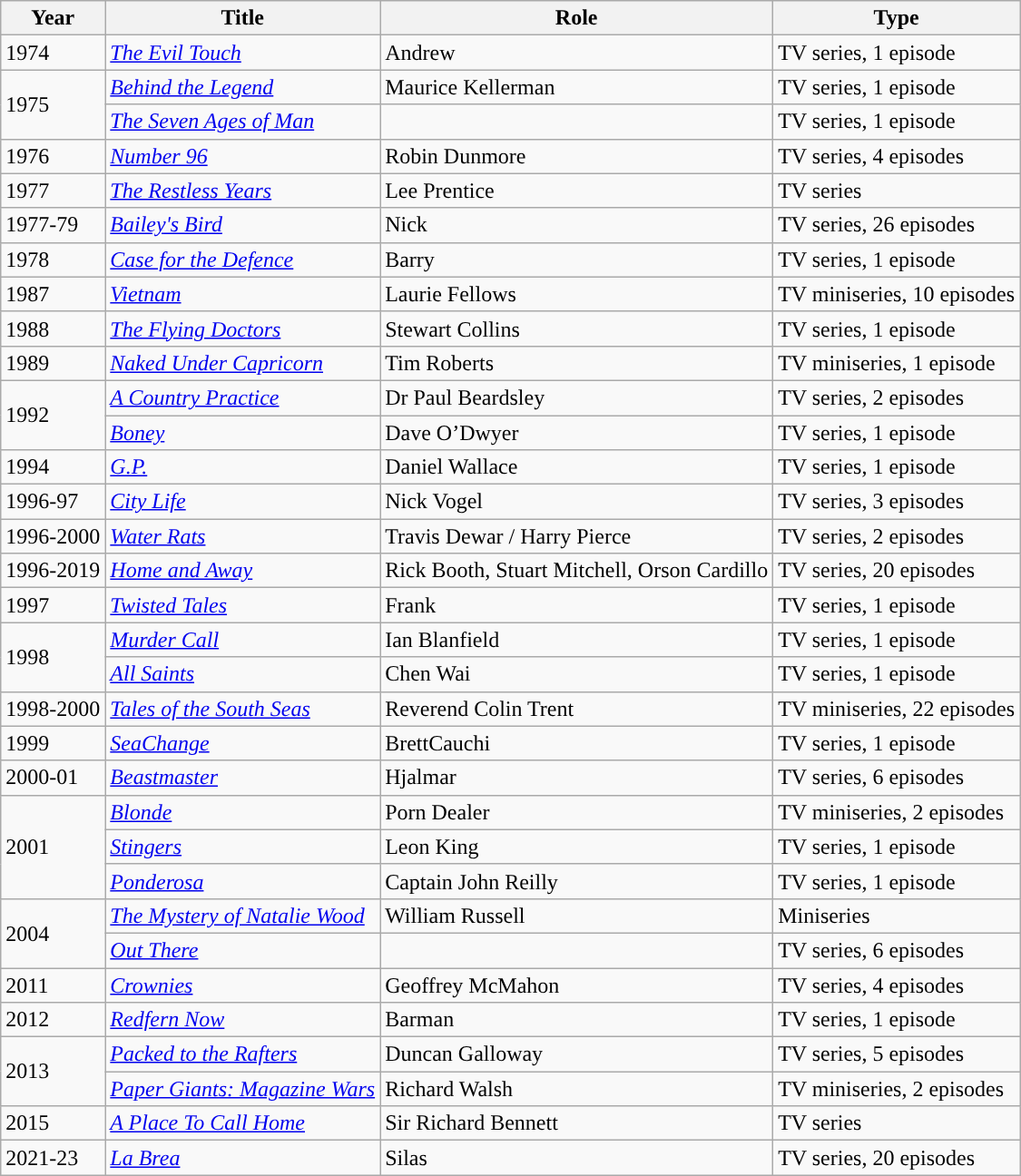<table class="wikitable">
<tr>
<th>Year</th>
<th>Title</th>
<th>Role</th>
<th>Type</th>
</tr>
<tr>
<td>1974</td>
<td><em><a href='#'>The Evil Touch</a></em></td>
<td>Andrew</td>
<td>TV series, 1 episode</td>
</tr>
<tr>
<td rowspan=2>1975</td>
<td><em><a href='#'>Behind the Legend</a></em></td>
<td>Maurice Kellerman</td>
<td>TV series, 1 episode</td>
</tr>
<tr>
<td><em><a href='#'>The Seven Ages of Man</a></em></td>
<td></td>
<td>TV series, 1 episode</td>
</tr>
<tr>
<td>1976</td>
<td><em><a href='#'>Number 96</a></em></td>
<td>Robin Dunmore</td>
<td>TV series, 4 episodes</td>
</tr>
<tr>
<td>1977</td>
<td><em><a href='#'>The Restless Years</a></em></td>
<td>Lee Prentice</td>
<td>TV series</td>
</tr>
<tr>
<td>1977-79</td>
<td><em><a href='#'>Bailey's Bird</a></em></td>
<td>Nick</td>
<td>TV series, 26 episodes</td>
</tr>
<tr>
<td>1978</td>
<td><em><a href='#'>Case for the Defence</a></em></td>
<td>Barry</td>
<td>TV series, 1 episode</td>
</tr>
<tr>
<td>1987</td>
<td><em><a href='#'>Vietnam</a></em></td>
<td>Laurie Fellows</td>
<td>TV miniseries, 10 episodes</td>
</tr>
<tr>
<td>1988</td>
<td><em><a href='#'>The Flying Doctors</a></em></td>
<td>Stewart Collins</td>
<td>TV series, 1 episode</td>
</tr>
<tr>
<td>1989</td>
<td><em><a href='#'>Naked Under Capricorn</a></em></td>
<td>Tim Roberts</td>
<td>TV miniseries, 1 episode</td>
</tr>
<tr>
<td rowspan=2>1992</td>
<td><em><a href='#'>A Country Practice</a></em></td>
<td>Dr Paul Beardsley</td>
<td>TV series, 2 episodes</td>
</tr>
<tr>
<td><em><a href='#'>Boney</a></em></td>
<td>Dave O’Dwyer</td>
<td>TV series, 1 episode</td>
</tr>
<tr>
<td>1994</td>
<td><em><a href='#'>G.P.</a></em></td>
<td>Daniel Wallace</td>
<td>TV series, 1 episode</td>
</tr>
<tr>
<td>1996-97</td>
<td><em><a href='#'>City Life</a></em></td>
<td>Nick Vogel</td>
<td>TV series, 3 episodes</td>
</tr>
<tr>
<td>1996-2000</td>
<td><em><a href='#'>Water Rats</a></em></td>
<td>Travis Dewar / Harry Pierce</td>
<td>TV series, 2 episodes</td>
</tr>
<tr>
<td>1996-2019</td>
<td><em><a href='#'>Home and Away</a></em></td>
<td>Rick Booth, Stuart Mitchell, Orson Cardillo</td>
<td>TV series, 20 episodes</td>
</tr>
<tr>
<td>1997</td>
<td><em><a href='#'>Twisted Tales</a></em></td>
<td>Frank</td>
<td>TV series, 1 episode</td>
</tr>
<tr>
<td rowspan=2>1998</td>
<td><em><a href='#'>Murder Call</a></em></td>
<td>Ian Blanfield</td>
<td>TV series, 1 episode</td>
</tr>
<tr>
<td><em><a href='#'>All Saints</a></em></td>
<td>Chen Wai</td>
<td>TV series, 1 episode</td>
</tr>
<tr>
<td>1998-2000</td>
<td><em><a href='#'>Tales of the South Seas</a></em></td>
<td>Reverend Colin Trent</td>
<td>TV miniseries, 22 episodes</td>
</tr>
<tr>
<td>1999</td>
<td><em><a href='#'>SeaChange</a></em></td>
<td>BrettCauchi</td>
<td>TV series, 1 episode</td>
</tr>
<tr>
<td>2000-01</td>
<td><em><a href='#'>Beastmaster</a></em></td>
<td>Hjalmar</td>
<td>TV series, 6 episodes</td>
</tr>
<tr>
<td rowspan=3>2001</td>
<td><em><a href='#'>Blonde</a></em></td>
<td>Porn Dealer</td>
<td>TV miniseries, 2 episodes</td>
</tr>
<tr>
<td><em><a href='#'>Stingers</a></em></td>
<td>Leon King</td>
<td>TV series, 1 episode</td>
</tr>
<tr>
<td><em><a href='#'>Ponderosa</a></em></td>
<td>Captain John Reilly</td>
<td>TV series, 1 episode</td>
</tr>
<tr>
<td rowspan=2>2004</td>
<td><em><a href='#'>The Mystery of Natalie Wood</a></em></td>
<td>William Russell</td>
<td>Miniseries</td>
</tr>
<tr>
<td><em><a href='#'>Out There</a></em></td>
<td></td>
<td>TV series, 6 episodes</td>
</tr>
<tr>
<td>2011</td>
<td><em><a href='#'>Crownies</a></em></td>
<td>Geoffrey McMahon</td>
<td>TV series, 4 episodes</td>
</tr>
<tr>
<td>2012</td>
<td><em><a href='#'>Redfern Now</a></em></td>
<td>Barman</td>
<td>TV series, 1 episode</td>
</tr>
<tr>
<td rowspan=2>2013</td>
<td><em><a href='#'>Packed to the Rafters</a></em></td>
<td>Duncan Galloway</td>
<td>TV series, 5 episodes</td>
</tr>
<tr>
<td><em><a href='#'>Paper Giants: Magazine Wars</a></em></td>
<td>Richard Walsh</td>
<td>TV miniseries, 2 episodes</td>
</tr>
<tr>
<td>2015</td>
<td><em><a href='#'>A Place To Call Home</a></em></td>
<td>Sir Richard Bennett</td>
<td>TV series</td>
</tr>
<tr>
<td>2021-23</td>
<td><em><a href='#'>La Brea</a></em></td>
<td>Silas</td>
<td>TV series, 20 episodes</td>
</tr>
</table>
